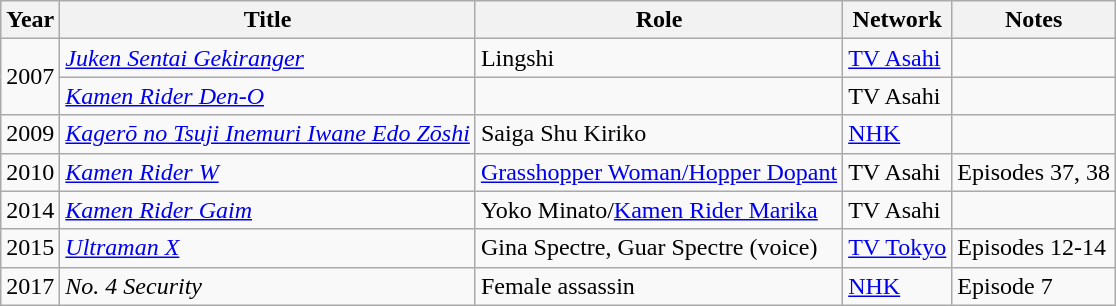<table class="wikitable">
<tr>
<th>Year</th>
<th>Title</th>
<th>Role</th>
<th>Network</th>
<th>Notes</th>
</tr>
<tr>
<td rowspan="2">2007</td>
<td><em><a href='#'>Juken Sentai Gekiranger</a></em></td>
<td>Lingshi</td>
<td><a href='#'>TV Asahi</a></td>
<td></td>
</tr>
<tr>
<td><em><a href='#'>Kamen Rider Den-O</a></em></td>
<td></td>
<td>TV Asahi</td>
<td></td>
</tr>
<tr>
<td>2009</td>
<td><em><a href='#'>Kagerō no Tsuji Inemuri Iwane Edo Zōshi</a></em></td>
<td>Saiga Shu Kiriko</td>
<td><a href='#'>NHK</a></td>
<td></td>
</tr>
<tr>
<td>2010</td>
<td><em><a href='#'>Kamen Rider W</a></em></td>
<td><a href='#'>Grasshopper Woman/Hopper Dopant</a></td>
<td>TV Asahi</td>
<td>Episodes 37, 38</td>
</tr>
<tr>
<td>2014</td>
<td><em><a href='#'>Kamen Rider Gaim</a></em></td>
<td>Yoko Minato/<a href='#'>Kamen Rider Marika</a></td>
<td>TV Asahi</td>
<td></td>
</tr>
<tr>
<td>2015</td>
<td><em><a href='#'>Ultraman X</a></em></td>
<td>Gina Spectre, Guar Spectre (voice)</td>
<td><a href='#'>TV Tokyo</a></td>
<td>Episodes 12-14</td>
</tr>
<tr>
<td>2017</td>
<td><em>No. 4 Security</em></td>
<td>Female assassin</td>
<td><a href='#'>NHK</a></td>
<td>Episode 7</td>
</tr>
</table>
